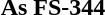<table style="margin:1em auto; text-align:center;">
<tr>
<th colspan=3 align=center>As FS-344</th>
</tr>
<tr>
<td></td>
<td></td>
<td></td>
</tr>
</table>
